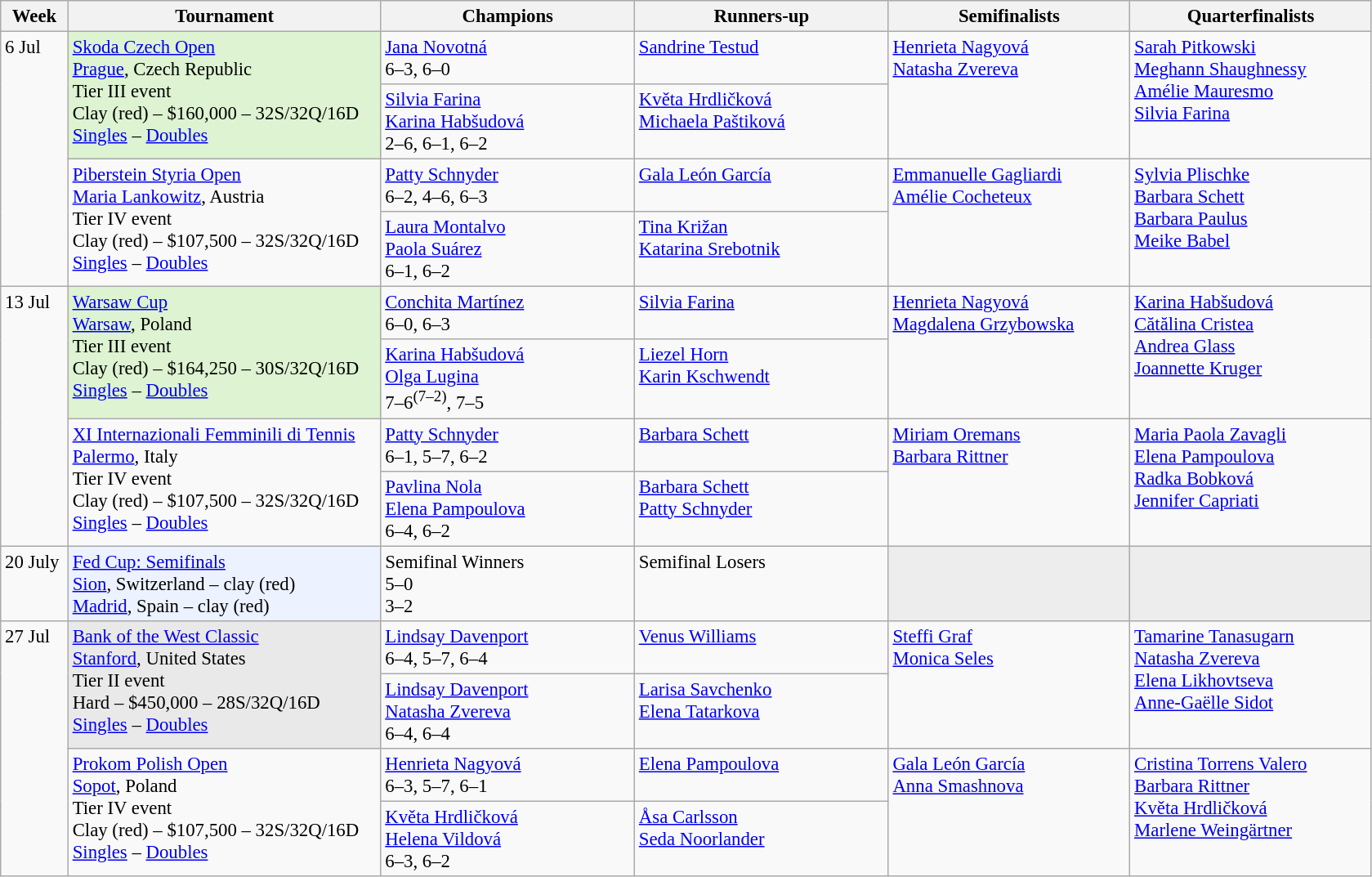<table class=wikitable style=font-size:95%>
<tr>
<th style="width:48px;">Week</th>
<th style="width:248px;">Tournament</th>
<th style="width:200px;">Champions</th>
<th style="width:200px;">Runners-up</th>
<th style="width:190px;">Semifinalists</th>
<th style="width:190px;">Quarterfinalists</th>
</tr>
<tr valign="top">
<td rowspan=4>6 Jul</td>
<td rowspan=2 bgcolor=#DDF3D1><a href='#'>Skoda Czech Open</a><br><a href='#'>Prague</a>, Czech Republic <br> Tier III event <br> Clay (red) – $160,000 – 32S/32Q/16D<br><a href='#'>Singles</a> – <a href='#'>Doubles</a></td>
<td> <a href='#'>Jana Novotná</a><br>6–3, 6–0</td>
<td> <a href='#'>Sandrine Testud</a></td>
<td rowspan=2>  <a href='#'>Henrieta Nagyová</a><br> <a href='#'>Natasha Zvereva</a></td>
<td rowspan=2> <a href='#'>Sarah Pitkowski</a><br> <a href='#'>Meghann Shaughnessy</a><br> <a href='#'>Amélie Mauresmo</a><br> <a href='#'>Silvia Farina</a></td>
</tr>
<tr valign="top">
<td> <a href='#'>Silvia Farina</a> <br>  <a href='#'>Karina Habšudová</a><br> 2–6, 6–1, 6–2</td>
<td> <a href='#'>Květa Hrdličková</a> <br>  <a href='#'>Michaela Paštiková</a></td>
</tr>
<tr valign=top>
<td rowspan=2><a href='#'>Piberstein Styria Open</a><br> <a href='#'>Maria Lankowitz</a>, Austria <br> Tier IV event <br> Clay (red) – $107,500 – 32S/32Q/16D<br><a href='#'>Singles</a> – <a href='#'>Doubles</a></td>
<td> <a href='#'>Patty Schnyder</a><br>6–2, 4–6, 6–3</td>
<td> <a href='#'>Gala León García</a></td>
<td rowspan=2>  <a href='#'>Emmanuelle Gagliardi</a><br> <a href='#'>Amélie Cocheteux</a></td>
<td rowspan=2> <a href='#'>Sylvia Plischke</a><br> <a href='#'>Barbara Schett</a><br> <a href='#'>Barbara Paulus</a><br> <a href='#'>Meike Babel</a></td>
</tr>
<tr valign="top">
<td> <a href='#'>Laura Montalvo</a> <br>  <a href='#'>Paola Suárez</a><br> 6–1, 6–2</td>
<td> <a href='#'>Tina Križan</a> <br>  <a href='#'>Katarina Srebotnik</a></td>
</tr>
<tr valign=top>
<td rowspan=4>13 Jul</td>
<td rowspan=2 bgcolor=#DDF3D1><a href='#'>Warsaw Cup</a><br><a href='#'>Warsaw</a>, Poland <br> Tier III event <br> Clay (red) – $164,250 – 30S/32Q/16D<br> <a href='#'>Singles</a> – <a href='#'>Doubles</a></td>
<td> <a href='#'>Conchita Martínez</a><br>6–0, 6–3</td>
<td> <a href='#'>Silvia Farina</a></td>
<td rowspan=2>  <a href='#'>Henrieta Nagyová</a><br> <a href='#'>Magdalena Grzybowska</a></td>
<td rowspan=2> <a href='#'>Karina Habšudová</a><br> <a href='#'>Cătălina Cristea</a><br> <a href='#'>Andrea Glass</a><br> <a href='#'>Joannette Kruger</a></td>
</tr>
<tr valign="top">
<td> <a href='#'>Karina Habšudová</a> <br>  <a href='#'>Olga Lugina</a><br> 7–6<sup>(7–2)</sup>, 7–5</td>
<td> <a href='#'>Liezel Horn</a> <br>  <a href='#'>Karin Kschwendt</a></td>
</tr>
<tr valign=top>
<td rowspan=2><a href='#'>XI Internazionali Femminili di Tennis</a><br> <a href='#'>Palermo</a>, Italy <br> Tier IV event <br> Clay (red) – $107,500 – 32S/32Q/16D<br><a href='#'>Singles</a> – <a href='#'>Doubles</a></td>
<td> <a href='#'>Patty Schnyder</a><br>6–1, 5–7, 6–2</td>
<td> <a href='#'>Barbara Schett</a></td>
<td rowspan=2>  <a href='#'>Miriam Oremans</a><br> <a href='#'>Barbara Rittner</a></td>
<td rowspan=2> <a href='#'>Maria Paola Zavagli</a><br> <a href='#'>Elena Pampoulova</a><br> <a href='#'>Radka Bobková</a><br> <a href='#'>Jennifer Capriati</a></td>
</tr>
<tr valign="top">
<td> <a href='#'>Pavlina Nola</a> <br>  <a href='#'>Elena Pampoulova</a><br> 6–4, 6–2</td>
<td> <a href='#'>Barbara Schett</a> <br>  <a href='#'>Patty Schnyder</a></td>
</tr>
<tr valign="top">
<td>20 July</td>
<td bgcolor=#ECF2FF><a href='#'>Fed Cup: Semifinals</a> <br><a href='#'>Sion</a>, Switzerland – clay (red)<br><a href='#'>Madrid</a>, Spain – clay (red)</td>
<td>Semifinal Winners <br> 5–0 <br> 3–2</td>
<td>Semifinal Losers <br><br></td>
<td bgcolor=#ededed></td>
<td bgcolor=#ededed></td>
</tr>
<tr valign=top>
<td rowspan=4>27 Jul</td>
<td rowspan=2 bgcolor=#E9E9E9><a href='#'>Bank of the West Classic</a><br><a href='#'>Stanford</a>, United States <br> Tier II event <br> Hard – $450,000 – 28S/32Q/16D<br> <a href='#'>Singles</a> – <a href='#'>Doubles</a></td>
<td> <a href='#'>Lindsay Davenport</a><br>6–4, 5–7, 6–4</td>
<td> <a href='#'>Venus Williams</a></td>
<td rowspan=2>  <a href='#'>Steffi Graf</a><br> <a href='#'>Monica Seles</a></td>
<td rowspan=2> <a href='#'>Tamarine Tanasugarn</a><br> <a href='#'>Natasha Zvereva</a><br> <a href='#'>Elena Likhovtseva</a><br> <a href='#'>Anne-Gaëlle Sidot</a></td>
</tr>
<tr valign="top">
<td> <a href='#'>Lindsay Davenport</a> <br>  <a href='#'>Natasha Zvereva</a><br> 6–4, 6–4</td>
<td> <a href='#'>Larisa Savchenko</a> <br>  <a href='#'>Elena Tatarkova</a></td>
</tr>
<tr valign=top>
<td rowspan=2><a href='#'>Prokom Polish Open</a><br><a href='#'>Sopot</a>, Poland <br> Tier IV event <br> Clay (red) – $107,500 – 32S/32Q/16D<br> <a href='#'>Singles</a> – <a href='#'>Doubles</a></td>
<td> <a href='#'>Henrieta Nagyová</a><br>6–3, 5–7, 6–1</td>
<td> <a href='#'>Elena Pampoulova</a></td>
<td rowspan=2>  <a href='#'>Gala León García</a><br> <a href='#'>Anna Smashnova</a></td>
<td rowspan=2> <a href='#'>Cristina Torrens Valero</a><br> <a href='#'>Barbara Rittner</a><br> <a href='#'>Květa Hrdličková</a><br> <a href='#'>Marlene Weingärtner</a></td>
</tr>
<tr valign="top">
<td> <a href='#'>Květa Hrdličková</a> <br>  <a href='#'>Helena Vildová</a><br> 6–3, 6–2</td>
<td> <a href='#'>Åsa Carlsson</a> <br>  <a href='#'>Seda Noorlander</a></td>
</tr>
</table>
